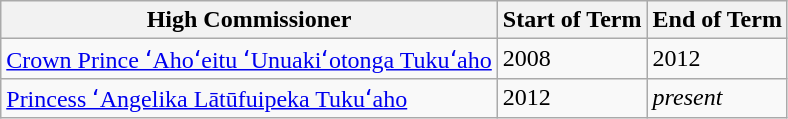<table class="wikitable">
<tr>
<th>High Commissioner</th>
<th>Start of Term</th>
<th>End of Term</th>
</tr>
<tr>
<td><a href='#'>Crown Prince ʻAhoʻeitu ʻUnuakiʻotonga Tukuʻaho</a></td>
<td>2008</td>
<td>2012</td>
</tr>
<tr>
<td><a href='#'>Princess ʻAngelika Lātūfuipeka Tukuʻaho</a></td>
<td>2012</td>
<td><em>present</em></td>
</tr>
</table>
